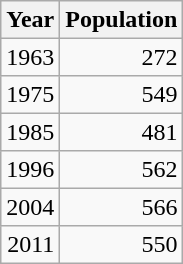<table class="wikitable" style="line-height:1.1em;">
<tr>
<th>Year</th>
<th>Population</th>
</tr>
<tr align="right">
<td>1963</td>
<td>272</td>
</tr>
<tr align="right">
<td>1975</td>
<td>549</td>
</tr>
<tr align="right">
<td>1985</td>
<td>481</td>
</tr>
<tr align="right">
<td>1996</td>
<td>562</td>
</tr>
<tr align="right">
<td>2004</td>
<td>566</td>
</tr>
<tr align="right">
<td>2011</td>
<td>550</td>
</tr>
</table>
